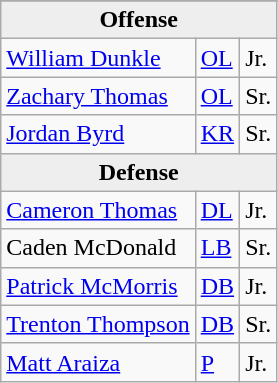<table class="wikitable" style="display: inline-table;">
<tr align="center">
</tr>
<tr align="center" style="background:#eee;font-weight:bold;">
<td colspan="3">Offense</td>
</tr>
<tr>
<td><a href='#'>William Dunkle</a></td>
<td><a href='#'>OL</a></td>
<td>Jr.</td>
</tr>
<tr>
<td><a href='#'>Zachary Thomas</a></td>
<td><a href='#'>OL</a></td>
<td>Sr.</td>
</tr>
<tr>
<td><a href='#'>Jordan Byrd</a></td>
<td><a href='#'>KR</a></td>
<td>Sr.</td>
</tr>
<tr align="center" style="background:#eee;font-weight:bold;">
<td colspan="3">Defense</td>
</tr>
<tr>
<td><a href='#'>Cameron Thomas</a></td>
<td><a href='#'>DL</a></td>
<td>Jr.</td>
</tr>
<tr>
<td>Caden McDonald</td>
<td><a href='#'>LB</a></td>
<td>Sr.</td>
</tr>
<tr>
<td><a href='#'>Patrick McMorris</a></td>
<td><a href='#'>DB</a></td>
<td>Jr.</td>
</tr>
<tr>
<td><a href='#'>Trenton Thompson</a></td>
<td><a href='#'>DB</a></td>
<td>Sr.</td>
</tr>
<tr>
<td><a href='#'>Matt Araiza</a></td>
<td><a href='#'>P</a></td>
<td>Jr.</td>
</tr>
</table>
